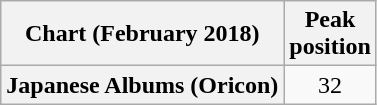<table class="wikitable plainrowheaders" style="text-align:center;">
<tr>
<th>Chart (February 2018)</th>
<th>Peak<br>position</th>
</tr>
<tr>
<th scope="row">Japanese Albums (Oricon)</th>
<td>32</td>
</tr>
</table>
